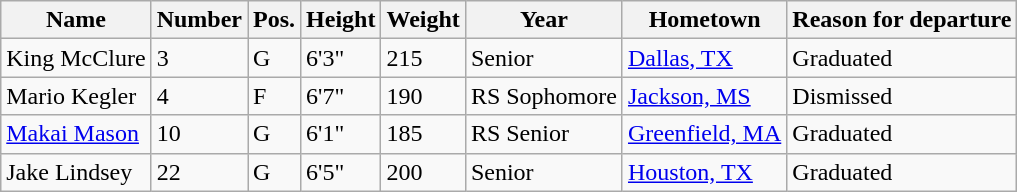<table class="wikitable sortable" border="1">
<tr>
<th>Name</th>
<th>Number</th>
<th>Pos.</th>
<th>Height</th>
<th>Weight</th>
<th>Year</th>
<th>Hometown</th>
<th class="unsortable">Reason for departure</th>
</tr>
<tr>
<td>King McClure</td>
<td>3</td>
<td>G</td>
<td>6'3"</td>
<td>215</td>
<td>Senior</td>
<td><a href='#'>Dallas, TX</a></td>
<td>Graduated</td>
</tr>
<tr>
<td>Mario Kegler</td>
<td>4</td>
<td>F</td>
<td>6'7"</td>
<td>190</td>
<td>RS Sophomore</td>
<td><a href='#'>Jackson, MS</a></td>
<td>Dismissed</td>
</tr>
<tr>
<td><a href='#'>Makai Mason</a></td>
<td>10</td>
<td>G</td>
<td>6'1"</td>
<td>185</td>
<td>RS Senior</td>
<td><a href='#'>Greenfield, MA</a></td>
<td>Graduated</td>
</tr>
<tr>
<td>Jake Lindsey</td>
<td>22</td>
<td>G</td>
<td>6'5"</td>
<td>200</td>
<td>Senior</td>
<td><a href='#'>Houston, TX</a></td>
<td>Graduated</td>
</tr>
</table>
